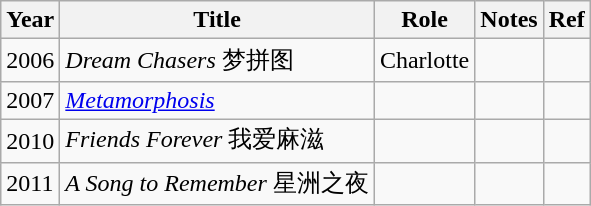<table class="wikitable">
<tr>
<th>Year</th>
<th>Title</th>
<th>Role</th>
<th class="unsortable">Notes</th>
<th>Ref</th>
</tr>
<tr>
<td>2006</td>
<td><em>Dream Chasers</em> 梦拼图</td>
<td>Charlotte</td>
<td></td>
<td></td>
</tr>
<tr>
<td>2007</td>
<td><a href='#'><em>Metamorphosis</em></a></td>
<td></td>
<td></td>
<td></td>
</tr>
<tr>
<td>2010</td>
<td><em>Friends Forever</em> 我爱麻滋</td>
<td></td>
<td></td>
<td></td>
</tr>
<tr>
<td>2011</td>
<td><em>A Song to Remember</em> 星洲之夜</td>
<td></td>
<td></td>
<td></td>
</tr>
</table>
